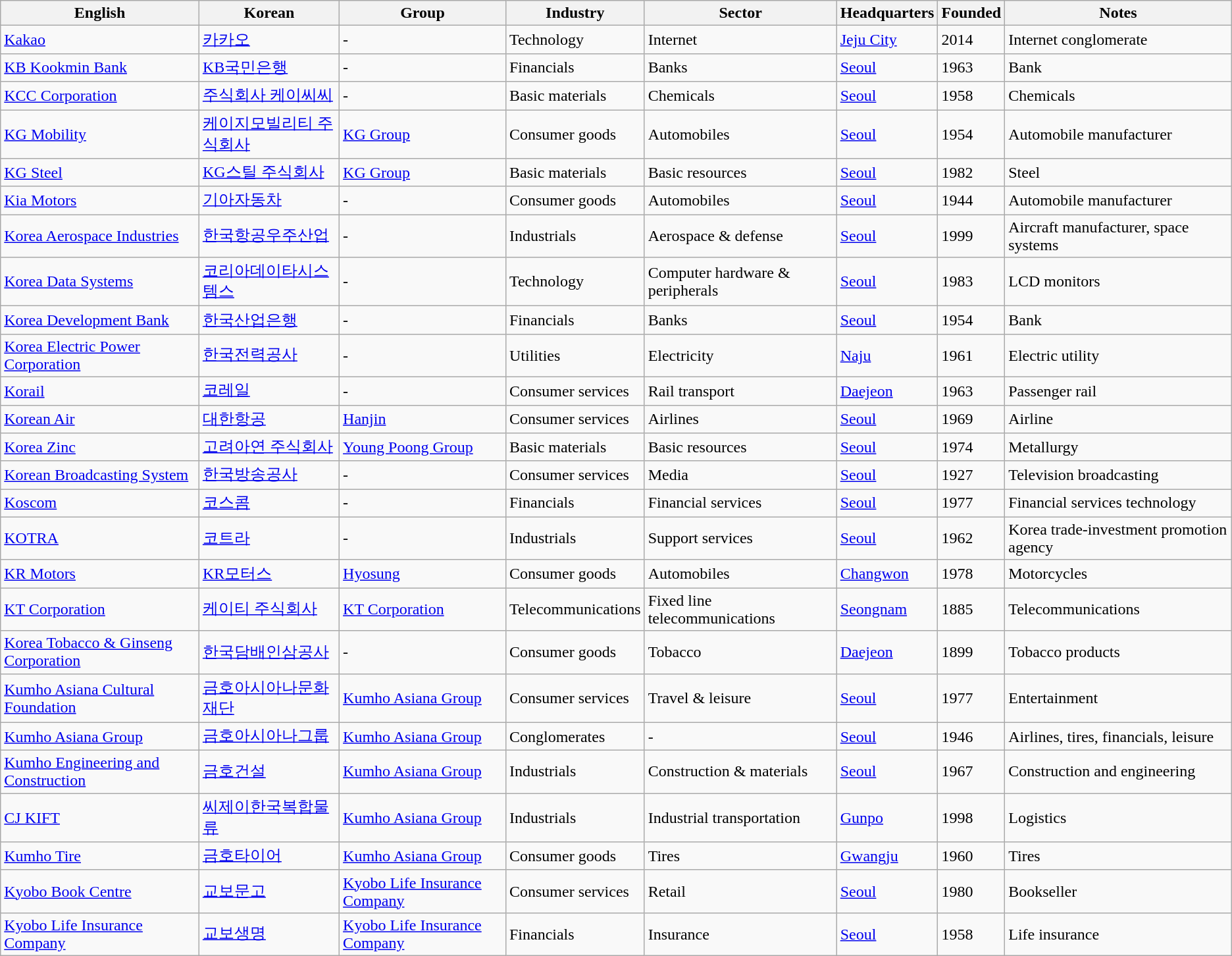<table class="wikitable sortable">
<tr>
<th>English</th>
<th>Korean</th>
<th>Group</th>
<th>Industry</th>
<th>Sector</th>
<th>Headquarters</th>
<th>Founded</th>
<th class="unsortable">Notes</th>
</tr>
<tr>
<td><a href='#'>Kakao</a></td>
<td><a href='#'>카카오</a></td>
<td>-</td>
<td>Technology</td>
<td>Internet</td>
<td><a href='#'>Jeju City</a></td>
<td>2014</td>
<td>Internet conglomerate</td>
</tr>
<tr>
<td><a href='#'>KB Kookmin Bank</a></td>
<td><a href='#'>KB국민은행</a></td>
<td>-</td>
<td>Financials</td>
<td>Banks</td>
<td><a href='#'>Seoul</a></td>
<td>1963</td>
<td>Bank</td>
</tr>
<tr>
<td><a href='#'>KCC Corporation</a></td>
<td><a href='#'>주식회사 케이씨씨</a></td>
<td>-</td>
<td>Basic materials</td>
<td>Chemicals</td>
<td><a href='#'>Seoul</a></td>
<td>1958</td>
<td>Chemicals</td>
</tr>
<tr>
<td><a href='#'>KG Mobility</a></td>
<td><a href='#'>케이지모빌리티 주식회사</a></td>
<td><a href='#'>KG Group</a></td>
<td>Consumer goods</td>
<td>Automobiles</td>
<td><a href='#'>Seoul</a></td>
<td>1954</td>
<td>Automobile manufacturer</td>
</tr>
<tr>
<td><a href='#'>KG Steel</a></td>
<td><a href='#'>KG스틸 주식회사</a></td>
<td><a href='#'>KG Group</a></td>
<td>Basic materials</td>
<td>Basic resources</td>
<td><a href='#'>Seoul</a></td>
<td>1982</td>
<td>Steel</td>
</tr>
<tr>
<td><a href='#'>Kia Motors</a></td>
<td><a href='#'>기아자동차</a></td>
<td>-</td>
<td>Consumer goods</td>
<td>Automobiles</td>
<td><a href='#'>Seoul</a></td>
<td>1944</td>
<td>Automobile manufacturer</td>
</tr>
<tr>
<td><a href='#'>Korea Aerospace Industries</a></td>
<td><a href='#'>한국항공우주산업</a></td>
<td>-</td>
<td>Industrials</td>
<td>Aerospace & defense</td>
<td><a href='#'>Seoul</a></td>
<td>1999</td>
<td>Aircraft manufacturer, space systems</td>
</tr>
<tr>
<td><a href='#'>Korea Data Systems</a></td>
<td><a href='#'>코리아데이타시스템스</a></td>
<td>-</td>
<td>Technology</td>
<td>Computer hardware & peripherals</td>
<td><a href='#'>Seoul</a></td>
<td>1983</td>
<td>LCD monitors</td>
</tr>
<tr>
<td><a href='#'>Korea Development Bank</a></td>
<td><a href='#'>한국산업은행</a></td>
<td>-</td>
<td>Financials</td>
<td>Banks</td>
<td><a href='#'>Seoul</a></td>
<td>1954</td>
<td>Bank</td>
</tr>
<tr>
<td><a href='#'>Korea Electric Power Corporation</a></td>
<td><a href='#'>한국전력공사</a></td>
<td>-</td>
<td>Utilities</td>
<td>Electricity</td>
<td><a href='#'>Naju</a></td>
<td>1961</td>
<td>Electric utility</td>
</tr>
<tr>
<td><a href='#'>Korail</a></td>
<td><a href='#'>코레일</a></td>
<td>-</td>
<td>Consumer services</td>
<td>Rail transport</td>
<td><a href='#'>Daejeon</a></td>
<td>1963</td>
<td>Passenger rail</td>
</tr>
<tr>
<td><a href='#'>Korean Air</a></td>
<td><a href='#'>대한항공</a></td>
<td><a href='#'>Hanjin</a></td>
<td>Consumer services</td>
<td>Airlines</td>
<td><a href='#'>Seoul</a></td>
<td>1969</td>
<td>Airline</td>
</tr>
<tr>
<td><a href='#'>Korea Zinc</a></td>
<td><a href='#'>고려아연 주식회사</a></td>
<td><a href='#'>Young Poong Group</a></td>
<td>Basic materials</td>
<td>Basic resources</td>
<td><a href='#'>Seoul</a></td>
<td>1974</td>
<td>Metallurgy</td>
</tr>
<tr>
<td><a href='#'>Korean Broadcasting System</a></td>
<td><a href='#'>한국방송공사</a></td>
<td>-</td>
<td>Consumer services</td>
<td>Media</td>
<td><a href='#'>Seoul</a></td>
<td>1927</td>
<td>Television broadcasting</td>
</tr>
<tr>
<td><a href='#'>Koscom</a></td>
<td><a href='#'>코스콤</a></td>
<td>-</td>
<td>Financials</td>
<td>Financial services</td>
<td><a href='#'>Seoul</a></td>
<td>1977</td>
<td>Financial services technology</td>
</tr>
<tr>
<td><a href='#'>KOTRA</a></td>
<td><a href='#'>코트라</a></td>
<td>-</td>
<td>Industrials</td>
<td>Support services</td>
<td><a href='#'>Seoul</a></td>
<td>1962</td>
<td>Korea trade-investment promotion agency</td>
</tr>
<tr>
<td><a href='#'>KR Motors</a></td>
<td><a href='#'>KR모터스</a></td>
<td><a href='#'>Hyosung</a></td>
<td>Consumer goods</td>
<td>Automobiles</td>
<td><a href='#'>Changwon</a></td>
<td>1978</td>
<td>Motorcycles</td>
</tr>
<tr>
<td><a href='#'>KT Corporation</a></td>
<td><a href='#'>케이티 주식회사</a></td>
<td><a href='#'>KT Corporation</a></td>
<td>Telecommunications</td>
<td>Fixed line telecommunications</td>
<td><a href='#'>Seongnam</a></td>
<td>1885</td>
<td>Telecommunications</td>
</tr>
<tr>
<td><a href='#'>Korea Tobacco & Ginseng Corporation</a></td>
<td><a href='#'>한국담배인삼공사</a></td>
<td>-</td>
<td>Consumer goods</td>
<td>Tobacco</td>
<td><a href='#'>Daejeon</a></td>
<td>1899</td>
<td>Tobacco products</td>
</tr>
<tr>
<td><a href='#'>Kumho Asiana Cultural Foundation</a></td>
<td><a href='#'>금호아시아나문화재단</a></td>
<td><a href='#'>Kumho Asiana Group</a></td>
<td>Consumer services</td>
<td>Travel & leisure</td>
<td><a href='#'>Seoul</a></td>
<td>1977</td>
<td>Entertainment</td>
</tr>
<tr>
<td><a href='#'>Kumho Asiana Group</a></td>
<td><a href='#'>금호아시아나그룹</a></td>
<td><a href='#'>Kumho Asiana Group</a></td>
<td>Conglomerates</td>
<td>-</td>
<td><a href='#'>Seoul</a></td>
<td>1946</td>
<td>Airlines, tires, financials, leisure</td>
</tr>
<tr>
<td><a href='#'>Kumho Engineering and Construction</a></td>
<td><a href='#'>금호건설</a></td>
<td><a href='#'>Kumho Asiana Group</a></td>
<td>Industrials</td>
<td>Construction & materials</td>
<td><a href='#'>Seoul</a></td>
<td>1967</td>
<td>Construction and engineering</td>
</tr>
<tr>
<td><a href='#'>CJ KIFT</a></td>
<td><a href='#'>씨제이한국복합물류</a></td>
<td><a href='#'>Kumho Asiana Group</a></td>
<td>Industrials</td>
<td>Industrial transportation</td>
<td><a href='#'>Gunpo</a></td>
<td>1998</td>
<td>Logistics</td>
</tr>
<tr>
<td><a href='#'>Kumho Tire</a></td>
<td><a href='#'>금호타이어</a></td>
<td><a href='#'>Kumho Asiana Group</a></td>
<td>Consumer goods</td>
<td>Tires</td>
<td><a href='#'>Gwangju</a></td>
<td>1960</td>
<td>Tires</td>
</tr>
<tr>
<td><a href='#'>Kyobo Book Centre</a></td>
<td><a href='#'>교보문고</a></td>
<td><a href='#'>Kyobo Life Insurance Company</a></td>
<td>Consumer services</td>
<td>Retail</td>
<td><a href='#'>Seoul</a></td>
<td>1980</td>
<td>Bookseller</td>
</tr>
<tr>
<td><a href='#'>Kyobo Life Insurance Company</a></td>
<td><a href='#'>교보생명</a></td>
<td><a href='#'>Kyobo Life Insurance Company</a></td>
<td>Financials</td>
<td>Insurance</td>
<td><a href='#'>Seoul</a></td>
<td>1958</td>
<td>Life insurance</td>
</tr>
</table>
